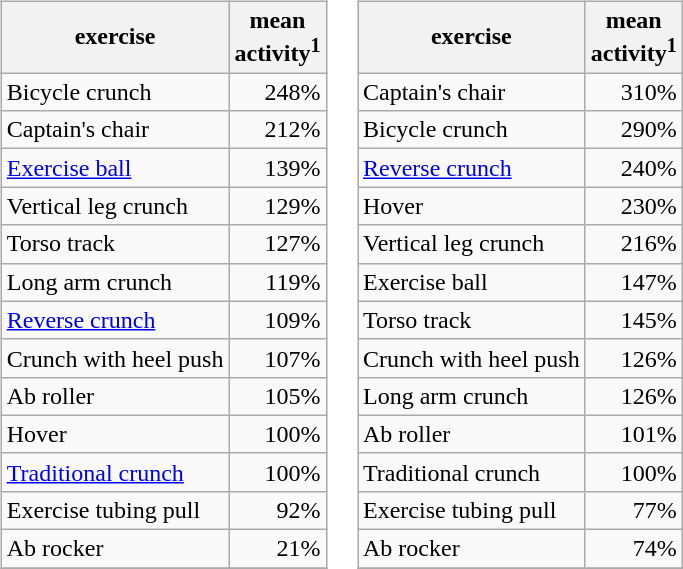<table>
<tr>
<td><br><table class="wikitable sortable">
<tr>
<th>exercise</th>
<th>mean<br>activity<sup>1</sup></th>
</tr>
<tr>
<td>Bicycle crunch</td>
<td align="right">248%</td>
</tr>
<tr>
<td>Captain's chair</td>
<td align="right">212%</td>
</tr>
<tr>
<td><a href='#'>Exercise ball</a></td>
<td align="right">139%</td>
</tr>
<tr>
<td>Vertical leg crunch</td>
<td align="right">129%</td>
</tr>
<tr>
<td>Torso track</td>
<td align="right">127%</td>
</tr>
<tr>
<td>Long arm crunch</td>
<td align="right">119%</td>
</tr>
<tr>
<td><a href='#'>Reverse crunch</a></td>
<td align="right">109%</td>
</tr>
<tr>
<td>Crunch with heel push</td>
<td align="right">107%</td>
</tr>
<tr>
<td>Ab roller</td>
<td align="right">105%</td>
</tr>
<tr>
<td>Hover</td>
<td align="right">100%</td>
</tr>
<tr>
<td><a href='#'>Traditional crunch</a></td>
<td align="right">100%</td>
</tr>
<tr>
<td>Exercise tubing pull</td>
<td align="right">92%</td>
</tr>
<tr>
<td>Ab rocker</td>
<td align="right">21%</td>
</tr>
<tr>
</tr>
</table>
</td>
<td><br><table class="wikitable sortable">
<tr>
<th>exercise</th>
<th>mean<br>activity<sup>1</sup></th>
</tr>
<tr>
<td>Captain's chair</td>
<td align="right">310%</td>
</tr>
<tr>
<td>Bicycle crunch</td>
<td align="right">290%</td>
</tr>
<tr>
<td><a href='#'>Reverse crunch</a></td>
<td align="right">240%</td>
</tr>
<tr>
<td>Hover</td>
<td align="right">230%</td>
</tr>
<tr>
<td>Vertical leg crunch</td>
<td align="right">216%</td>
</tr>
<tr>
<td>Exercise ball</td>
<td align="right">147%</td>
</tr>
<tr>
<td>Torso track</td>
<td align="right">145%</td>
</tr>
<tr>
<td>Crunch with heel push</td>
<td align="right">126%</td>
</tr>
<tr>
<td>Long arm crunch</td>
<td align="right">126%</td>
</tr>
<tr>
<td>Ab roller</td>
<td align="right">101%</td>
</tr>
<tr>
<td>Traditional crunch</td>
<td align="right">100%</td>
</tr>
<tr>
<td>Exercise tubing pull</td>
<td align="right">77%</td>
</tr>
<tr>
<td>Ab rocker</td>
<td align="right">74%</td>
</tr>
<tr>
</tr>
</table>
</td>
</tr>
</table>
